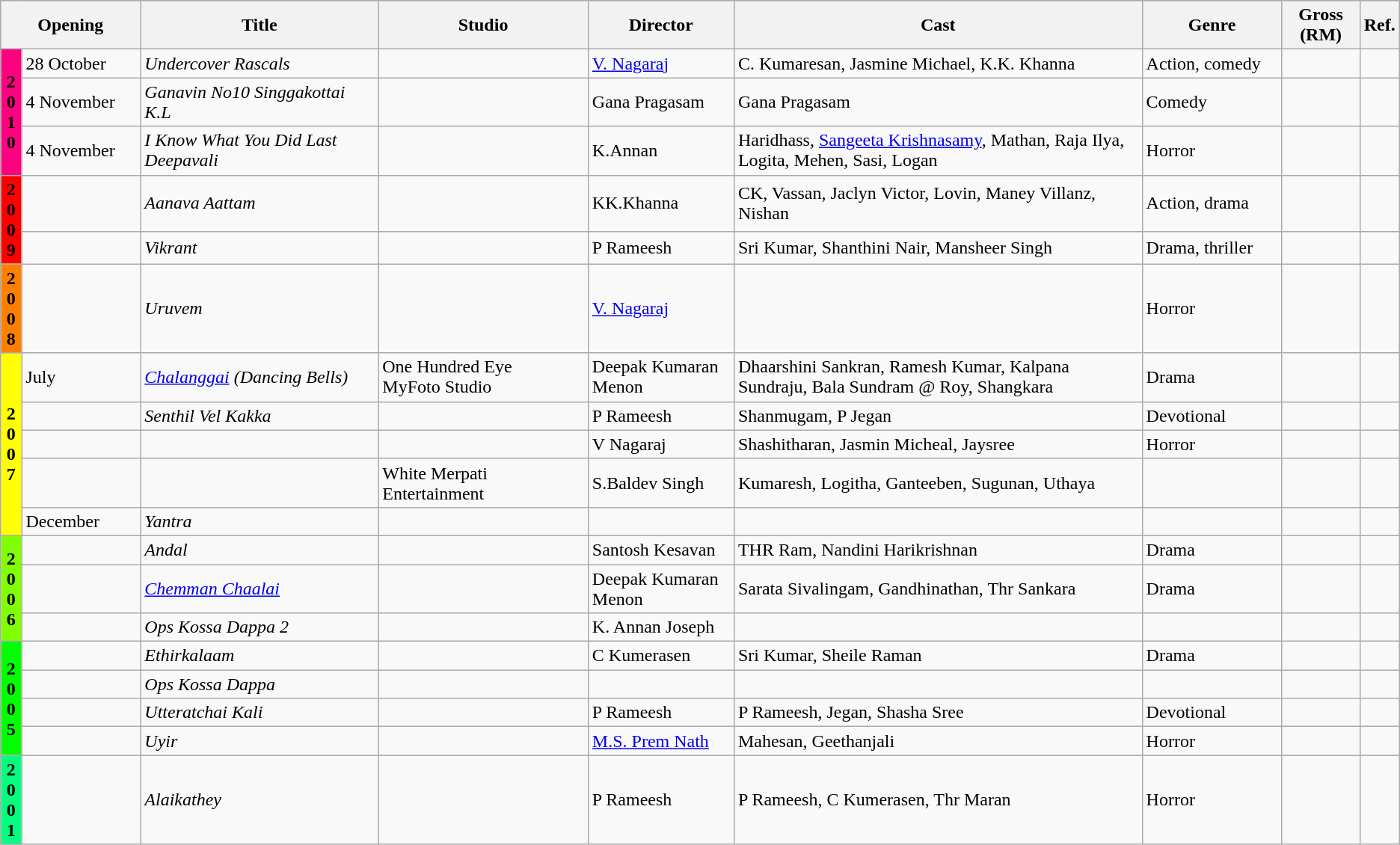<table class="wikitable">
<tr style="background:#b0e0e6; text-align:center;">
<th colspan="2" ; style="width:10%;">Opening</th>
<th style="width:17%;">Title</th>
<th style="width:15%;">Studio</th>
<th>Director</th>
<th>Cast</th>
<th style="width:10%;">Genre</th>
<th>Gross (RM)</th>
<th>Ref.</th>
</tr>
<tr>
<th rowspan="3" style="text-align:center; background:#ff0080; textcolor:#000;">2<br>0<br>1<br>0</th>
<td>28 October</td>
<td><em>Undercover Rascals</em></td>
<td></td>
<td><a href='#'>V. Nagaraj</a></td>
<td>C. Kumaresan, Jasmine Michael, K.K. Khanna</td>
<td>Action, comedy</td>
<td></td>
<td></td>
</tr>
<tr>
<td>4 November</td>
<td><em>Ganavin No10 Singgakottai K.L</em></td>
<td></td>
<td>Gana Pragasam</td>
<td>Gana Pragasam</td>
<td>Comedy</td>
<td></td>
<td></td>
</tr>
<tr>
<td>4 November</td>
<td><em>I Know What You Did Last Deepavali</em></td>
<td></td>
<td>K.Annan</td>
<td>Haridhass, <a href='#'>Sangeeta Krishnasamy</a>, Mathan, Raja Ilya, Logita, Mehen, Sasi, Logan</td>
<td>Horror</td>
<td></td>
<td></td>
</tr>
<tr>
<th rowspan="2" style="text-align:center; background:#ff0000; textcolor:#000;">2<br>0<br>0<br>9</th>
<td></td>
<td><em>Aanava Aattam</em></td>
<td></td>
<td>KK.Khanna</td>
<td>CK, Vassan, Jaclyn Victor, Lovin, Maney Villanz, Nishan</td>
<td>Action, drama</td>
<td></td>
<td></td>
</tr>
<tr>
<td></td>
<td><em>Vikrant</em></td>
<td></td>
<td>P Rameesh</td>
<td>Sri Kumar, Shanthini Nair, Mansheer Singh</td>
<td>Drama, thriller</td>
<td></td>
<td></td>
</tr>
<tr>
<th style="text-align:center; background:#ff8000; textcolor:#000;">2<br>0<br>0<br>8</th>
<td></td>
<td><em>Uruvem</em></td>
<td></td>
<td><a href='#'>V. Nagaraj</a></td>
<td></td>
<td>Horror</td>
<td></td>
<td></td>
</tr>
<tr>
<th rowspan="5" style="text-align:center; background:#ffff00; textcolor:#000;">2<br>0<br>0<br>7</th>
<td>July</td>
<td><em><a href='#'>Chalanggai</a></em> <em>(Dancing Bells)</em></td>
<td>One Hundred Eye<br>MyFoto Studio</td>
<td>Deepak Kumaran Menon</td>
<td>Dhaarshini Sankran, Ramesh Kumar, Kalpana Sundraju, Bala Sundram @ Roy, Shangkara</td>
<td>Drama</td>
<td></td>
<td></td>
</tr>
<tr>
<td></td>
<td><em>Senthil Vel Kakka</em></td>
<td></td>
<td>P Rameesh</td>
<td>Shanmugam, P Jegan</td>
<td>Devotional</td>
<td></td>
<td></td>
</tr>
<tr>
<td></td>
<td><em></em></td>
<td></td>
<td>V Nagaraj</td>
<td>Shashitharan, Jasmin Micheal, Jaysree</td>
<td>Horror</td>
<td></td>
<td></td>
</tr>
<tr>
<td></td>
<td><em></em></td>
<td>White Merpati Entertainment</td>
<td>S.Baldev Singh</td>
<td>Kumaresh, Logitha, Ganteeben, Sugunan, Uthaya</td>
<td></td>
<td></td>
<td></td>
</tr>
<tr>
<td>December</td>
<td><em>Yantra</em></td>
<td></td>
<td></td>
<td></td>
<td></td>
<td></td>
<td></td>
</tr>
<tr>
<th rowspan="3" style="text-align:center; background:#80ff00; textcolor:#000;">2<br>0<br>0<br>6</th>
<td></td>
<td><em>Andal</em></td>
<td></td>
<td>Santosh Kesavan</td>
<td>THR Ram, Nandini Harikrishnan</td>
<td>Drama</td>
<td></td>
<td></td>
</tr>
<tr>
<td></td>
<td><em><a href='#'>Chemman Chaalai</a></em></td>
<td></td>
<td>Deepak Kumaran Menon</td>
<td>Sarata Sivalingam, Gandhinathan, Thr Sankara</td>
<td>Drama</td>
<td></td>
<td></td>
</tr>
<tr>
<td></td>
<td><em>Ops Kossa Dappa 2</em></td>
<td></td>
<td>K. Annan Joseph</td>
<td></td>
<td></td>
<td></td>
<td></td>
</tr>
<tr>
<th rowspan="4" style="text-align:center; background:#00ff00; textcolor:#000;">2<br>0<br>0<br>5</th>
<td></td>
<td><em>Ethirkalaam</em></td>
<td></td>
<td>C Kumerasen</td>
<td>Sri Kumar, Sheile Raman</td>
<td>Drama</td>
<td></td>
<td></td>
</tr>
<tr>
<td></td>
<td><em>Ops Kossa Dappa</em></td>
<td></td>
<td></td>
<td></td>
<td></td>
<td></td>
<td></td>
</tr>
<tr>
<td></td>
<td><em>Utteratchai Kali</em></td>
<td></td>
<td>P Rameesh</td>
<td>P Rameesh, Jegan, Shasha Sree</td>
<td>Devotional</td>
<td></td>
<td></td>
</tr>
<tr>
<td></td>
<td><em>Uyir</em></td>
<td></td>
<td><a href='#'>M.S. Prem Nath</a></td>
<td>Mahesan, Geethanjali</td>
<td>Horror</td>
<td></td>
<td></td>
</tr>
<tr>
<th rowspan="1" style="text-align:center; background:#00ff80; textcolor:#000;">2<br>0<br>0<br>1</th>
<td></td>
<td><em>Alaikathey</em></td>
<td></td>
<td>P Rameesh</td>
<td>P Rameesh, C Kumerasen, Thr Maran</td>
<td>Horror</td>
<td></td>
<td></td>
</tr>
</table>
